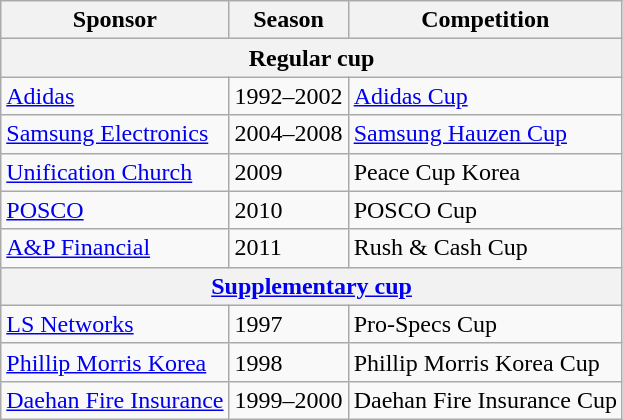<table class="wikitable">
<tr>
<th>Sponsor</th>
<th>Season</th>
<th>Competition</th>
</tr>
<tr>
<th colspan="3">Regular cup</th>
</tr>
<tr>
<td><a href='#'>Adidas</a></td>
<td>1992–2002</td>
<td><a href='#'>Adidas Cup</a></td>
</tr>
<tr>
<td><a href='#'>Samsung Electronics</a></td>
<td>2004–2008</td>
<td><a href='#'>Samsung Hauzen Cup</a></td>
</tr>
<tr>
<td><a href='#'>Unification Church</a></td>
<td>2009</td>
<td>Peace Cup Korea</td>
</tr>
<tr>
<td><a href='#'>POSCO</a></td>
<td>2010</td>
<td>POSCO Cup</td>
</tr>
<tr>
<td><a href='#'>A&P Financial</a></td>
<td>2011</td>
<td>Rush & Cash Cup</td>
</tr>
<tr>
<th colspan="3"><a href='#'>Supplementary cup</a></th>
</tr>
<tr>
<td><a href='#'>LS Networks</a></td>
<td>1997</td>
<td>Pro-Specs Cup</td>
</tr>
<tr>
<td><a href='#'>Phillip Morris Korea</a></td>
<td>1998</td>
<td>Phillip Morris Korea Cup</td>
</tr>
<tr>
<td><a href='#'>Daehan Fire Insurance</a></td>
<td>1999–2000</td>
<td>Daehan Fire Insurance Cup</td>
</tr>
</table>
